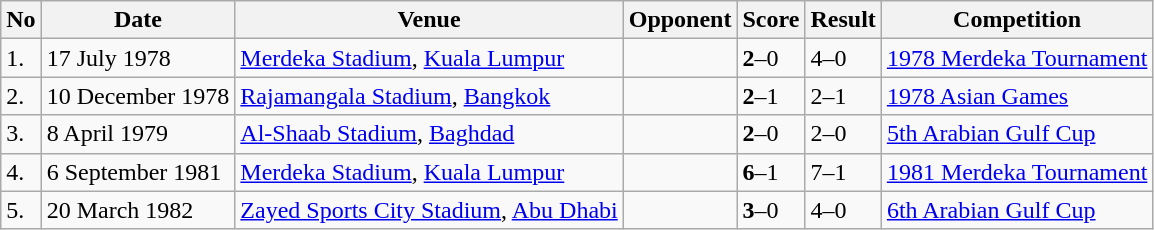<table class="wikitable" style="font-size:100%;">
<tr>
<th>No</th>
<th>Date</th>
<th>Venue</th>
<th>Opponent</th>
<th>Score</th>
<th>Result</th>
<th>Competition</th>
</tr>
<tr>
<td>1.</td>
<td>17 July 1978</td>
<td><a href='#'>Merdeka Stadium</a>, <a href='#'>Kuala Lumpur</a></td>
<td></td>
<td><strong>2</strong>–0</td>
<td>4–0</td>
<td><a href='#'>1978 Merdeka Tournament</a></td>
</tr>
<tr>
<td>2.</td>
<td>10 December 1978</td>
<td><a href='#'>Rajamangala Stadium</a>, <a href='#'>Bangkok</a></td>
<td></td>
<td><strong>2</strong>–1</td>
<td>2–1</td>
<td><a href='#'>1978 Asian Games</a></td>
</tr>
<tr>
<td>3.</td>
<td>8 April 1979</td>
<td><a href='#'>Al-Shaab Stadium</a>, <a href='#'>Baghdad</a></td>
<td></td>
<td><strong>2</strong>–0</td>
<td>2–0</td>
<td><a href='#'>5th Arabian Gulf Cup</a></td>
</tr>
<tr>
<td>4.</td>
<td>6 September 1981</td>
<td><a href='#'>Merdeka Stadium</a>, <a href='#'>Kuala Lumpur</a></td>
<td></td>
<td><strong>6</strong>–1</td>
<td>7–1</td>
<td><a href='#'>1981 Merdeka Tournament</a></td>
</tr>
<tr>
<td>5.</td>
<td>20 March 1982</td>
<td><a href='#'>Zayed Sports City Stadium</a>, <a href='#'>Abu Dhabi</a></td>
<td></td>
<td><strong>3</strong>–0</td>
<td>4–0</td>
<td><a href='#'>6th Arabian Gulf Cup</a></td>
</tr>
</table>
